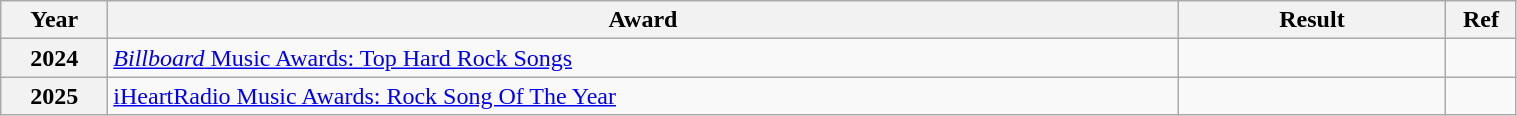<table class="wikitable" style="width:80%;">
<tr>
<th style="width:4%;">Year</th>
<th style="width:40%;">Award</th>
<th style="width:10%;">Result</th>
<th style="width:2%;">Ref</th>
</tr>
<tr>
<th>2024</th>
<td><a href='#'><em>Billboard</em> Music Awards: Top Hard Rock Songs</a></td>
<td></td>
<td></td>
</tr>
<tr>
<th>2025</th>
<td><a href='#'>iHeartRadio Music Awards: Rock Song Of The Year</a></td>
<td></td>
<td></td>
</tr>
</table>
